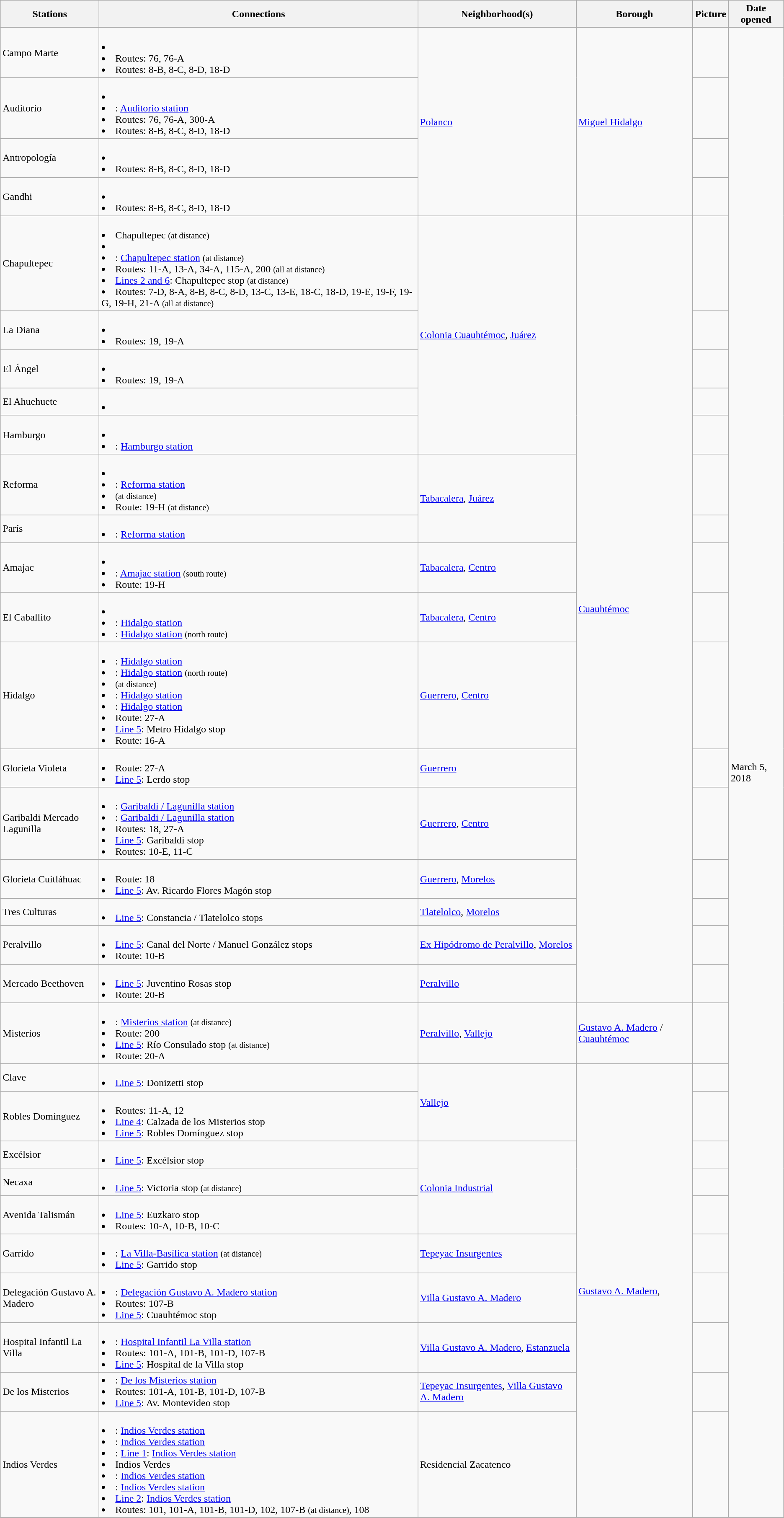<table class="wikitable">
<tr>
<th width="150px">Stations</th>
<th>Connections</th>
<th>Neighborhood(s)</th>
<th>Borough</th>
<th>Picture</th>
<th>Date opened</th>
</tr>
<tr>
<td> Campo Marte</td>
<td><br><li></li>
<li> Routes: 76, 76-A</li>
<li> Routes: 8-B, 8-C, 8-D, 18-D</td>
<td rowspan=4><a href='#'>Polanco</a></td>
<td rowspan=4><a href='#'>Miguel Hidalgo</a></td>
<td></td>
<td rowspan=31>March 5, 2018</td>
</tr>
<tr>
<td> Auditorio</td>
<td><br><li></li>
<li> : <a href='#'>Auditorio station</a></li>
<li> Routes: 76, 76-A, 300-A</li>
<li> Routes: 8-B, 8-C, 8-D, 18-D</td>
<td></td>
</tr>
<tr>
<td> Antropología</td>
<td><br><li></li>
<li> Routes: 8-B, 8-C, 8-D, 18-D</td>
<td></td>
</tr>
<tr>
<td> Gandhi</td>
<td><br><li></li>
<li> Routes: 8-B, 8-C, 8-D, 18-D</td>
<td></td>
</tr>
<tr>
<td> Chapultepec</td>
<td><br><li> Chapultepec <small>(at distance)</small></li>
<li></li>
<li> : <a href='#'>Chapultepec station</a> <small>(at distance)</small></li>
<li> Routes: 11-A, 13-A, 34-A, 115-A, 200 <small>(all at distance)</small></li>
<li> <a href='#'>Lines 2 and 6</a>: Chapultepec stop <small>(at distance)</small></li>
<li> Routes: 7-D, 8-A, 8-B, 8-C, 8-D, 13-C, 13-E, 18-C, 18-D, 19-E, 19-F, 19-G, 19-H, 21-A <small>(all at distance)</small></td>
<td rowspan=5><a href='#'>Colonia Cuauhtémoc</a>, <a href='#'>Juárez</a></td>
<td rowspan=16><a href='#'>Cuauhtémoc</a></td>
<td></td>
</tr>
<tr>
<td> La Diana</td>
<td><br><li></li>
<li> Routes: 19, 19-A</td>
<td></td>
</tr>
<tr>
<td> El Ángel</td>
<td><br><li></li>
<li> Routes: 19, 19-A</td>
<td></td>
</tr>
<tr>
<td> El Ahuehuete</td>
<td><br><li></td>
<td></td>
</tr>
<tr>
<td> Hamburgo</td>
<td><br><li></li>
<li> :  <a href='#'>Hamburgo station</a></td>
<td></td>
</tr>
<tr>
<td> Reforma</td>
<td><br><li></li>
<li> : <a href='#'>Reforma station</a></li>
<li> <small>(at distance)</small></li>
<li> Route: 19-H <small>(at distance)</small></td>
<td rowspan=2><a href='#'>Tabacalera</a>, <a href='#'>Juárez</a></td>
<td></td>
</tr>
<tr>
<td> París</td>
<td><br><li> : <a href='#'>Reforma station</a></td>
<td></td>
</tr>
<tr>
<td> Amajac</td>
<td><br><li></li>
<li> : <a href='#'>Amajac station</a> <small>(south route)</small></li>
<li> Route: 19-H</td>
<td><a href='#'>Tabacalera</a>, <a href='#'>Centro</a></td>
<td></td>
</tr>
<tr>
<td> El Caballito</td>
<td><br><li></li>
<li> : <a href='#'>Hidalgo station</a></li>
<li> : <a href='#'>Hidalgo station</a> <small>(north route)</small></td>
<td><a href='#'>Tabacalera</a>, <a href='#'>Centro</a></td>
<td></td>
</tr>
<tr>
<td> Hidalgo</td>
<td><br><li> : <a href='#'>Hidalgo station</a></li>
<li> : <a href='#'>Hidalgo station</a> <small>(north route)</small></li>
<li> <small>(at distance)</small></li>
<li> : <a href='#'>Hidalgo station</a></li>
<li> : <a href='#'>Hidalgo station</a></li>
<li> Route: 27-A</li>
<li> <a href='#'>Line 5</a>: Metro Hidalgo stop</li>
<li> Route: 16-A</td>
<td><a href='#'>Guerrero</a>, <a href='#'>Centro</a></td>
<td></td>
</tr>
<tr>
<td> Glorieta Violeta</td>
<td><br><li> Route: 27-A</li>
<li> <a href='#'>Line 5</a>: Lerdo stop</td>
<td><a href='#'>Guerrero</a></td>
<td></td>
</tr>
<tr>
<td> Garibaldi Mercado Lagunilla</td>
<td><br><li> : <a href='#'>Garibaldi / Lagunilla station</a></li>
<li> : <a href='#'>Garibaldi / Lagunilla station</a></li>
<li> Routes: 18, 27-A</li>
<li> <a href='#'>Line 5</a>: Garibaldi stop</li>
<li> Routes: 10-E, 11-C</td>
<td><a href='#'>Guerrero</a>, <a href='#'>Centro</a></td>
<td></td>
</tr>
<tr>
<td> Glorieta Cuitláhuac</td>
<td><br><li> Route: 18</li>
<li> <a href='#'>Line 5</a>: Av. Ricardo Flores Magón stop</td>
<td><a href='#'>Guerrero</a>, <a href='#'>Morelos</a></td>
<td></td>
</tr>
<tr>
<td> Tres Culturas</td>
<td><br><li> <a href='#'>Line 5</a>: Constancia / Tlatelolco stops</td>
<td><a href='#'>Tlatelolco</a>, <a href='#'>Morelos</a></td>
<td></td>
</tr>
<tr>
<td> Peralvillo</td>
<td><br><li> <a href='#'>Line 5</a>: Canal del Norte / Manuel González stops</li>
<li> Route: 10-B</td>
<td><a href='#'>Ex Hipódromo de Peralvillo</a>, <a href='#'>Morelos</a></td>
<td></td>
</tr>
<tr>
<td> Mercado Beethoven</td>
<td><br><li> <a href='#'>Line 5</a>: Juventino Rosas stop</li>
<li> Route: 20-B</td>
<td><a href='#'>Peralvillo</a></td>
<td></td>
</tr>
<tr>
<td> Misterios</td>
<td><br><li> : <a href='#'>Misterios station</a> <small>(at distance)</small></li>
<li> Route: 200</li>
<li> <a href='#'>Line 5</a>: Río Consulado stop <small>(at distance)</small></li>
<li> Route: 20-A</td>
<td><a href='#'>Peralvillo</a>, <a href='#'>Vallejo</a></td>
<td><a href='#'>Gustavo A. Madero</a> / <a href='#'>Cuauhtémoc</a></td>
<td></td>
</tr>
<tr>
<td> Clave</td>
<td><br><li> <a href='#'>Line 5</a>: Donizetti stop</td>
<td rowspan=2><a href='#'>Vallejo</a></td>
<td rowspan=10><a href='#'>Gustavo A. Madero</a>,</td>
<td></td>
</tr>
<tr>
<td> Robles Domínguez</td>
<td><br><li> Routes: 11-A, 12</li>
<li> <a href='#'>Line 4</a>: Calzada de los Misterios stop</li>
<li> <a href='#'>Line 5</a>: Robles Domínguez stop</td>
<td></td>
</tr>
<tr>
<td> Excélsior</td>
<td><br><li> <a href='#'>Line 5</a>: Excélsior stop</td>
<td rowspan=3><a href='#'>Colonia Industrial</a></td>
<td></td>
</tr>
<tr>
<td> Necaxa</td>
<td><br><li> <a href='#'>Line 5</a>: Victoria stop <small>(at distance)</small></td>
<td></td>
</tr>
<tr>
<td> Avenida Talismán</td>
<td><br><li> <a href='#'>Line 5</a>: Euzkaro stop</li>
<li> Routes: 10-A, 10-B, 10-C</td>
<td></td>
</tr>
<tr>
<td> Garrido</td>
<td><br><li> : <a href='#'>La Villa-Basílica station</a> <small>(at distance)</small></li>
<li> <a href='#'>Line 5</a>: Garrido stop</td>
<td><a href='#'>Tepeyac Insurgentes</a></td>
<td></td>
</tr>
<tr>
<td> Delegación Gustavo A. Madero</td>
<td><br><li> : <a href='#'>Delegación Gustavo A. Madero station</a></li>
<li> Routes: 107-B</li>
<li> <a href='#'>Line 5</a>: Cuauhtémoc stop</td>
<td><a href='#'>Villa Gustavo A. Madero</a></td>
<td></td>
</tr>
<tr>
<td> Hospital Infantil La Villa</td>
<td><br><li> : <a href='#'>Hospital Infantil La Villa station</a></li>
<li> Routes: 101-A, 101-B, 101-D, 107-B</li>
<li> <a href='#'>Line 5</a>: Hospital de la Villa stop</td>
<td><a href='#'>Villa Gustavo A. Madero</a>, <a href='#'>Estanzuela</a></td>
<td></td>
</tr>
<tr>
<td> De los Misterios</td>
<td><li> : <a href='#'>De los Misterios station</a><br><li> Routes: 101-A, 101-B, 101-D, 107-B</li>
<li> <a href='#'>Line 5</a>: Av. Montevideo stop</td>
<td><a href='#'>Tepeyac Insurgentes</a>, <a href='#'>Villa Gustavo A. Madero</a></td>
<td></td>
</tr>
<tr>
<td> Indios Verdes</td>
<td><br><li> : <a href='#'>Indios Verdes station</a></li>
<li> : <a href='#'>Indios Verdes station</a></li>
<li> : <a href='#'>Line 1</a>: <a href='#'>Indios Verdes station</a></li>
<li> Indios Verdes</li>
<li> : <a href='#'>Indios Verdes station</a></li>
<li> : <a href='#'>Indios Verdes station</a></li>
<li>  <a href='#'>Line 2</a>: <a href='#'>Indios Verdes station</a></li>
<li> Routes: 101, 101-A, 101-B, 101-D, 102, 107-B <small>(at distance)</small>, 108</td>
<td>Residencial Zacatenco</td>
<td></td>
</tr>
</table>
